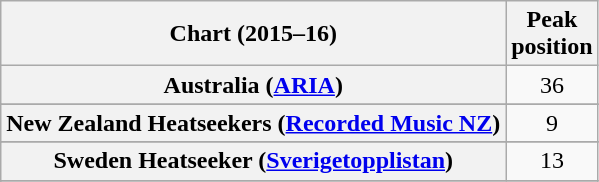<table class="wikitable sortable plainrowheaders" style="text-align:center">
<tr>
<th scope="col">Chart (2015–16)</th>
<th scope="col">Peak<br> position</th>
</tr>
<tr>
<th scope="row">Australia (<a href='#'>ARIA</a>)</th>
<td>36</td>
</tr>
<tr>
</tr>
<tr>
</tr>
<tr>
</tr>
<tr>
<th scope="row">New Zealand Heatseekers (<a href='#'>Recorded Music NZ</a>)</th>
<td>9</td>
</tr>
<tr>
</tr>
<tr>
<th scope="row">Sweden Heatseeker (<a href='#'>Sverigetopplistan</a>)</th>
<td>13</td>
</tr>
<tr>
</tr>
<tr>
</tr>
<tr>
</tr>
</table>
